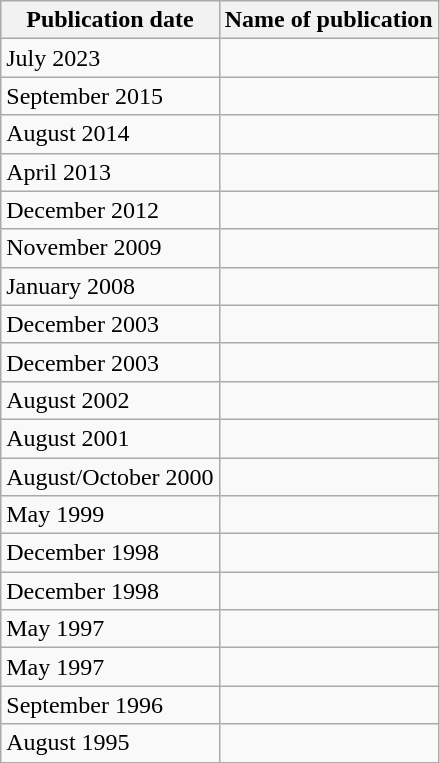<table class="wikitable">
<tr>
<th>Publication date</th>
<th>Name of publication</th>
</tr>
<tr>
<td>July 2023</td>
<td></td>
</tr>
<tr>
<td>September 2015</td>
<td></td>
</tr>
<tr>
<td>August 2014</td>
<td></td>
</tr>
<tr>
<td>April 2013</td>
<td></td>
</tr>
<tr>
<td>December 2012</td>
<td></td>
</tr>
<tr>
<td>November 2009</td>
<td></td>
</tr>
<tr>
<td>January 2008</td>
<td></td>
</tr>
<tr>
<td>December 2003</td>
<td></td>
</tr>
<tr>
<td>December 2003</td>
<td></td>
</tr>
<tr>
<td>August 2002</td>
<td></td>
</tr>
<tr>
<td>August 2001</td>
<td></td>
</tr>
<tr>
<td>August/October 2000</td>
<td></td>
</tr>
<tr>
<td>May 1999</td>
<td></td>
</tr>
<tr>
<td>December 1998</td>
<td></td>
</tr>
<tr>
<td>December 1998</td>
<td></td>
</tr>
<tr>
<td>May 1997</td>
<td></td>
</tr>
<tr>
<td>May 1997</td>
<td></td>
</tr>
<tr>
<td>September 1996</td>
<td></td>
</tr>
<tr>
<td>August 1995</td>
<td></td>
</tr>
</table>
